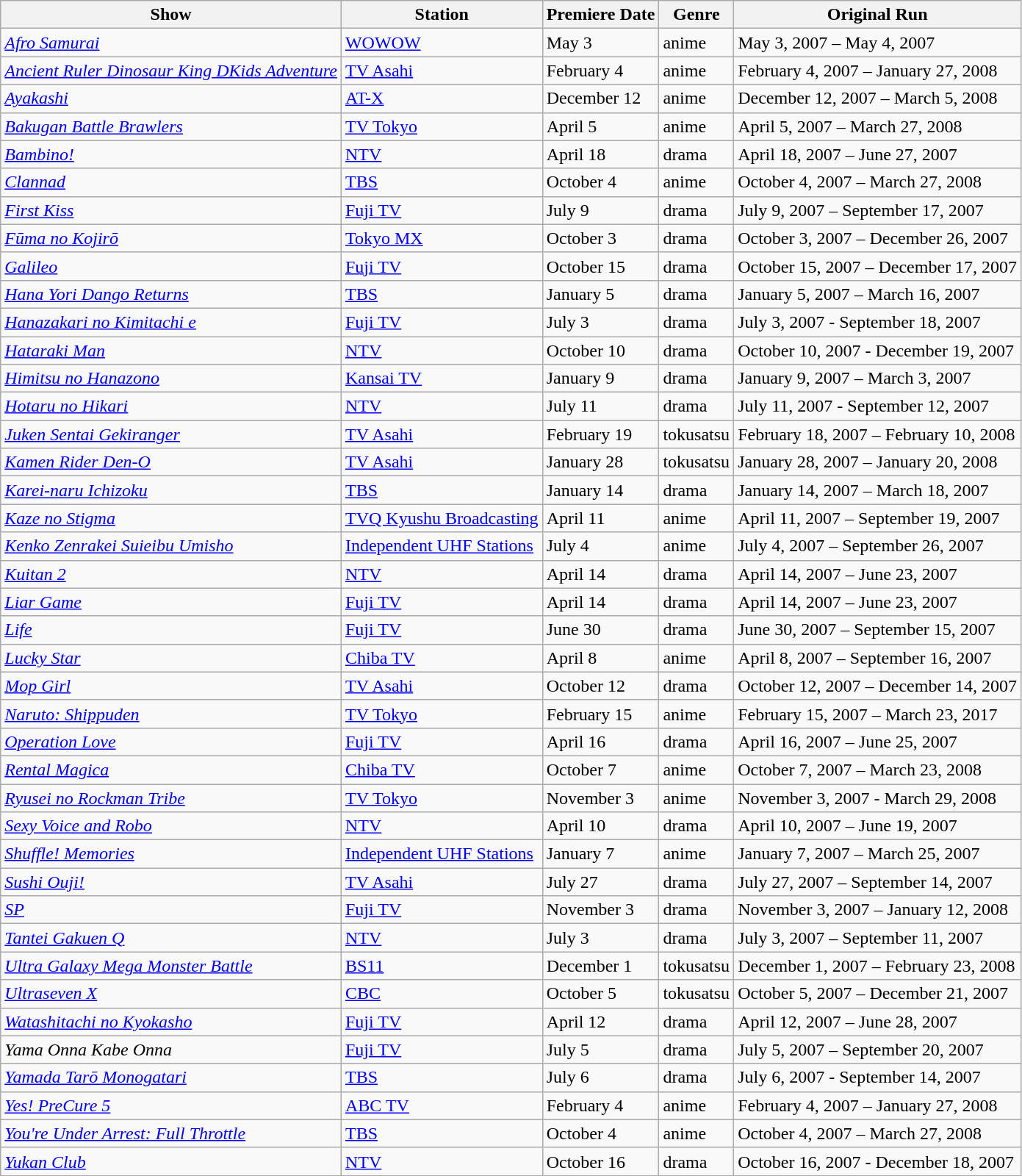<table class="wikitable sortable">
<tr>
<th>Show</th>
<th>Station</th>
<th>Premiere Date</th>
<th>Genre</th>
<th>Original Run</th>
</tr>
<tr>
<td><em><a href='#'>Afro Samurai</a></em></td>
<td><a href='#'>WOWOW</a></td>
<td>May 3</td>
<td>anime</td>
<td>May 3, 2007 – May 4, 2007</td>
</tr>
<tr>
<td><em><a href='#'>Ancient Ruler Dinosaur King DKids Adventure</a></em></td>
<td><a href='#'>TV Asahi</a></td>
<td>February 4</td>
<td>anime</td>
<td>February 4, 2007 – January 27, 2008</td>
</tr>
<tr>
<td><em><a href='#'>Ayakashi</a></em></td>
<td><a href='#'>AT-X</a></td>
<td>December 12</td>
<td>anime</td>
<td>December 12, 2007 – March 5, 2008</td>
</tr>
<tr>
<td><em><a href='#'>Bakugan Battle Brawlers</a></em></td>
<td><a href='#'>TV Tokyo</a></td>
<td>April 5</td>
<td>anime</td>
<td>April 5, 2007 – March 27, 2008</td>
</tr>
<tr>
<td><em><a href='#'>Bambino!</a></em></td>
<td><a href='#'>NTV</a></td>
<td>April 18</td>
<td>drama</td>
<td>April 18, 2007 – June 27, 2007</td>
</tr>
<tr>
<td><em><a href='#'>Clannad</a></em></td>
<td><a href='#'>TBS</a></td>
<td>October 4</td>
<td>anime</td>
<td>October 4, 2007 – March 27, 2008</td>
</tr>
<tr>
<td><em><a href='#'>First Kiss</a></em></td>
<td><a href='#'>Fuji TV</a></td>
<td>July 9</td>
<td>drama</td>
<td>July 9, 2007 – September 17, 2007</td>
</tr>
<tr>
<td><em><a href='#'>Fūma no Kojirō</a></em></td>
<td><a href='#'>Tokyo MX</a></td>
<td>October 3</td>
<td>drama</td>
<td>October 3, 2007 – December 26, 2007</td>
</tr>
<tr>
<td><em><a href='#'>Galileo</a></em></td>
<td><a href='#'>Fuji TV</a></td>
<td>October 15</td>
<td>drama</td>
<td>October 15, 2007 – December 17, 2007</td>
</tr>
<tr>
<td><em><a href='#'>Hana Yori Dango Returns</a></em></td>
<td><a href='#'>TBS</a></td>
<td>January 5</td>
<td>drama</td>
<td>January 5, 2007 – March 16, 2007</td>
</tr>
<tr>
<td><em><a href='#'>Hanazakari no Kimitachi e</a></em></td>
<td><a href='#'>Fuji TV</a></td>
<td>July 3</td>
<td>drama</td>
<td>July 3, 2007 - September 18, 2007</td>
</tr>
<tr>
<td><em><a href='#'>Hataraki Man</a></em></td>
<td><a href='#'>NTV</a></td>
<td>October 10</td>
<td>drama</td>
<td>October 10, 2007 - December 19, 2007</td>
</tr>
<tr>
<td><em><a href='#'>Himitsu no Hanazono</a></em></td>
<td><a href='#'>Kansai TV</a></td>
<td>January 9</td>
<td>drama</td>
<td>January 9, 2007 – March 3, 2007</td>
</tr>
<tr>
<td><em><a href='#'>Hotaru no Hikari</a></em></td>
<td><a href='#'>NTV</a></td>
<td>July 11</td>
<td>drama</td>
<td>July 11, 2007 - September 12, 2007</td>
</tr>
<tr>
<td><em><a href='#'>Juken Sentai Gekiranger</a></em></td>
<td><a href='#'>TV Asahi</a></td>
<td>February 19</td>
<td>tokusatsu</td>
<td>February 18, 2007 – February 10, 2008</td>
</tr>
<tr>
<td><em><a href='#'>Kamen Rider Den-O</a></em></td>
<td><a href='#'>TV Asahi</a></td>
<td>January 28</td>
<td>tokusatsu</td>
<td>January 28, 2007 – January 20, 2008</td>
</tr>
<tr>
<td><em><a href='#'>Karei-naru Ichizoku</a></em></td>
<td><a href='#'>TBS</a></td>
<td>January 14</td>
<td>drama</td>
<td>January 14, 2007 – March 18, 2007</td>
</tr>
<tr>
<td><em><a href='#'>Kaze no Stigma</a></em></td>
<td><a href='#'>TVQ Kyushu Broadcasting</a></td>
<td>April 11</td>
<td>anime</td>
<td>April 11, 2007 – September 19, 2007</td>
</tr>
<tr>
<td><em><a href='#'>Kenko Zenrakei Suieibu Umisho</a></em></td>
<td><a href='#'>Independent UHF Stations</a></td>
<td>July 4</td>
<td>anime</td>
<td>July 4, 2007 – September 26, 2007</td>
</tr>
<tr>
<td><em><a href='#'>Kuitan 2</a></em></td>
<td><a href='#'>NTV</a></td>
<td>April 14</td>
<td>drama</td>
<td>April 14, 2007 – June 23, 2007</td>
</tr>
<tr>
<td><em><a href='#'>Liar Game</a></em></td>
<td><a href='#'>Fuji TV</a></td>
<td>April 14</td>
<td>drama</td>
<td>April 14, 2007 – June 23, 2007</td>
</tr>
<tr>
<td><em><a href='#'>Life</a></em></td>
<td><a href='#'>Fuji TV</a></td>
<td>June 30</td>
<td>drama</td>
<td>June 30, 2007 – September 15, 2007</td>
</tr>
<tr>
<td><em><a href='#'>Lucky Star</a></em></td>
<td><a href='#'>Chiba TV</a></td>
<td>April 8</td>
<td>anime</td>
<td>April 8, 2007 – September 16, 2007</td>
</tr>
<tr>
<td><em><a href='#'>Mop Girl</a></em></td>
<td><a href='#'>TV Asahi</a></td>
<td>October 12</td>
<td>drama</td>
<td>October 12, 2007 – December 14, 2007</td>
</tr>
<tr>
<td><em><a href='#'>Naruto: Shippuden</a></em></td>
<td><a href='#'>TV Tokyo</a></td>
<td>February 15</td>
<td>anime</td>
<td>February 15, 2007 – March 23, 2017</td>
</tr>
<tr>
<td><em><a href='#'>Operation Love</a></em></td>
<td><a href='#'>Fuji TV</a></td>
<td>April 16</td>
<td>drama</td>
<td>April 16, 2007 – June 25, 2007</td>
</tr>
<tr>
<td><em><a href='#'>Rental Magica</a></em></td>
<td><a href='#'>Chiba TV</a></td>
<td>October 7</td>
<td>anime</td>
<td>October 7, 2007 – March 23, 2008</td>
</tr>
<tr>
<td><em><a href='#'>Ryusei no Rockman Tribe</a></em></td>
<td><a href='#'>TV Tokyo</a></td>
<td>November 3</td>
<td>anime</td>
<td>November 3, 2007 - March 29, 2008</td>
</tr>
<tr>
<td><em><a href='#'>Sexy Voice and Robo</a></em></td>
<td><a href='#'>NTV</a></td>
<td>April 10</td>
<td>drama</td>
<td>April 10, 2007 – June 19, 2007</td>
</tr>
<tr>
<td><em><a href='#'>Shuffle! Memories</a></em></td>
<td><a href='#'>Independent UHF Stations</a></td>
<td>January 7</td>
<td>anime</td>
<td>January 7, 2007 – March 25, 2007</td>
</tr>
<tr>
<td><em><a href='#'>Sushi Ouji!</a></em></td>
<td><a href='#'>TV Asahi</a></td>
<td>July 27</td>
<td>drama</td>
<td>July 27, 2007 – September 14, 2007</td>
</tr>
<tr>
<td><em><a href='#'>SP</a></em></td>
<td><a href='#'>Fuji TV</a></td>
<td>November 3</td>
<td>drama</td>
<td>November 3, 2007 – January 12, 2008</td>
</tr>
<tr>
<td><em><a href='#'>Tantei Gakuen Q</a></em></td>
<td><a href='#'>NTV</a></td>
<td>July 3</td>
<td>drama</td>
<td>July 3, 2007 – September 11, 2007</td>
</tr>
<tr>
<td><em><a href='#'>Ultra Galaxy Mega Monster Battle</a></em></td>
<td><a href='#'>BS11</a></td>
<td>December 1</td>
<td>tokusatsu</td>
<td>December 1, 2007 – February 23, 2008</td>
</tr>
<tr>
<td><em><a href='#'>Ultraseven X</a></em></td>
<td><a href='#'>CBC</a></td>
<td>October 5</td>
<td>tokusatsu</td>
<td>October 5, 2007 – December 21, 2007</td>
</tr>
<tr>
<td><em><a href='#'>Watashitachi no Kyokasho</a></em></td>
<td><a href='#'>Fuji TV</a></td>
<td>April 12</td>
<td>drama</td>
<td>April 12, 2007 – June 28, 2007</td>
</tr>
<tr>
<td><em>Yama Onna Kabe Onna</em></td>
<td><a href='#'>Fuji TV</a></td>
<td>July 5</td>
<td>drama</td>
<td>July 5, 2007 – September 20, 2007</td>
</tr>
<tr>
<td><em><a href='#'>Yamada Tarō Monogatari</a></em></td>
<td><a href='#'>TBS</a></td>
<td>July 6</td>
<td>drama</td>
<td>July 6, 2007 - September 14, 2007</td>
</tr>
<tr>
<td><em><a href='#'>Yes! PreCure 5</a></em></td>
<td><a href='#'>ABC TV</a></td>
<td>February 4</td>
<td>anime</td>
<td>February 4, 2007 – January 27, 2008</td>
</tr>
<tr>
<td><em><a href='#'>You're Under Arrest: Full Throttle</a></em></td>
<td><a href='#'>TBS</a></td>
<td>October 4</td>
<td>anime</td>
<td>October 4, 2007 – March 27, 2008</td>
</tr>
<tr>
<td><em><a href='#'>Yukan Club</a></em></td>
<td><a href='#'>NTV</a></td>
<td>October 16</td>
<td>drama</td>
<td>October 16, 2007 - December 18, 2007</td>
</tr>
</table>
